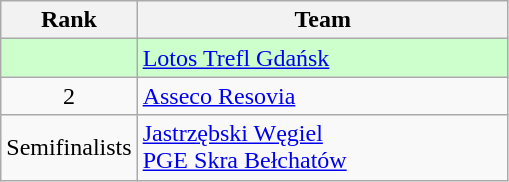<table class="wikitable" style="text-align: center;">
<tr>
<th width=40>Rank</th>
<th width=240>Team</th>
</tr>
<tr bgcolor=#CCFFCC>
<td></td>
<td align=left><a href='#'>Lotos Trefl Gdańsk</a></td>
</tr>
<tr>
<td>2</td>
<td align=left><a href='#'>Asseco Resovia</a></td>
</tr>
<tr>
<td>Semifinalists</td>
<td align=left><a href='#'>Jastrzębski Węgiel</a><br> <a href='#'>PGE Skra Bełchatów</a></td>
</tr>
</table>
